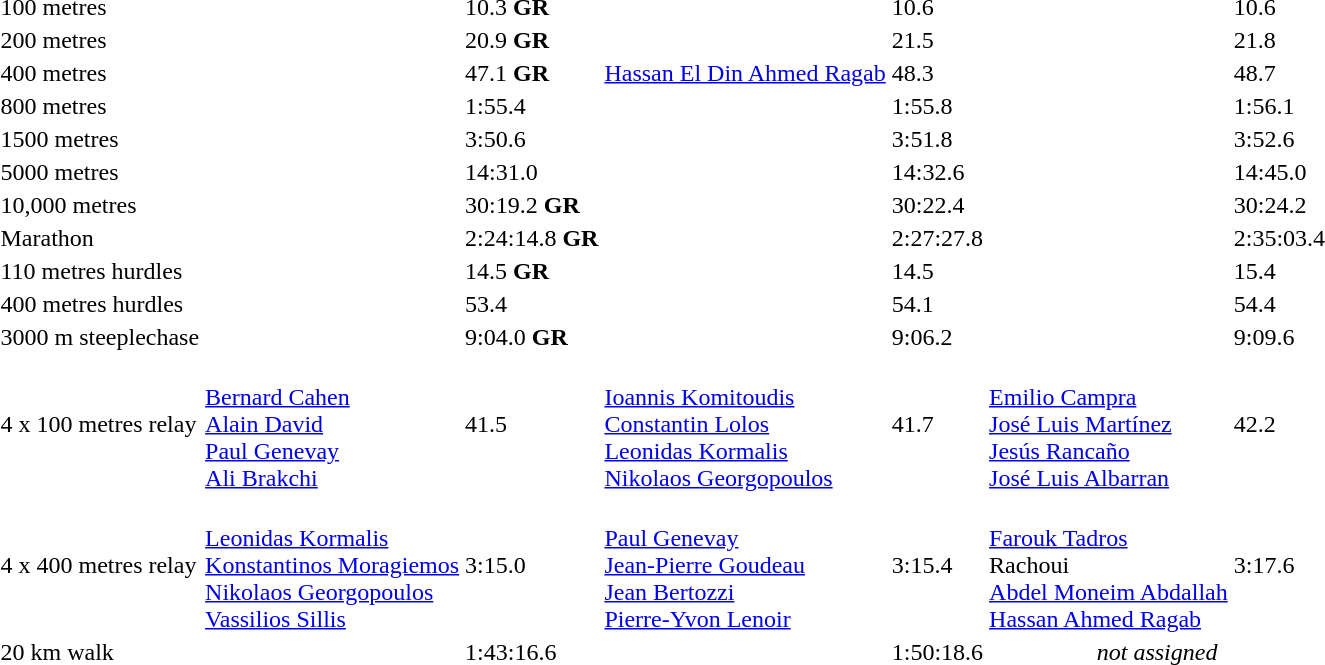<table>
<tr>
<td>100 metres</td>
<td></td>
<td>10.3 <strong>GR</strong></td>
<td></td>
<td>10.6</td>
<td></td>
<td>10.6</td>
</tr>
<tr>
<td>200 metres</td>
<td></td>
<td>20.9 <strong>GR</strong></td>
<td></td>
<td>21.5</td>
<td></td>
<td>21.8</td>
</tr>
<tr>
<td>400 metres</td>
<td></td>
<td>47.1 <strong>GR</strong></td>
<td><a href='#'>Hassan El Din Ahmed Ragab</a></td>
<td>48.3</td>
<td></td>
<td>48.7</td>
</tr>
<tr>
<td>800 metres</td>
<td></td>
<td>1:55.4</td>
<td></td>
<td>1:55.8</td>
<td></td>
<td>1:56.1</td>
</tr>
<tr>
<td>1500 metres</td>
<td></td>
<td>3:50.6</td>
<td></td>
<td>3:51.8</td>
<td></td>
<td>3:52.6</td>
</tr>
<tr>
<td>5000 metres</td>
<td></td>
<td>14:31.0</td>
<td></td>
<td>14:32.6</td>
<td></td>
<td>14:45.0</td>
</tr>
<tr>
<td>10,000 metres</td>
<td></td>
<td>30:19.2 <strong>GR</strong></td>
<td></td>
<td>30:22.4</td>
<td></td>
<td>30:24.2</td>
</tr>
<tr>
<td>Marathon</td>
<td></td>
<td>2:24:14.8 <strong>GR</strong></td>
<td></td>
<td>2:27:27.8</td>
<td></td>
<td>2:35:03.4</td>
</tr>
<tr>
<td>110 metres hurdles</td>
<td></td>
<td>14.5 <strong>GR</strong></td>
<td></td>
<td>14.5</td>
<td></td>
<td>15.4</td>
</tr>
<tr>
<td>400 metres hurdles</td>
<td></td>
<td>53.4</td>
<td></td>
<td>54.1</td>
<td></td>
<td>54.4</td>
</tr>
<tr>
<td>3000 m steeplechase</td>
<td></td>
<td>9:04.0 <strong>GR</strong></td>
<td></td>
<td>9:06.2</td>
<td></td>
<td>9:09.6</td>
</tr>
<tr>
<td>4 x 100 metres relay</td>
<td><br><a href='#'>Bernard Cahen</a><br><a href='#'>Alain David</a><br><a href='#'>Paul Genevay</a><br><a href='#'>Ali Brakchi</a></td>
<td>41.5</td>
<td><br><a href='#'>Ioannis Komitoudis</a><br><a href='#'>Constantin Lolos</a><br><a href='#'>Leonidas Kormalis</a><br><a href='#'>Nikolaos Georgopoulos</a></td>
<td>41.7</td>
<td><br><a href='#'>Emilio Campra</a><br><a href='#'>José Luis Martínez</a><br><a href='#'>Jesús Rancaño</a><br><a href='#'>José Luis Albarran</a></td>
<td>42.2</td>
</tr>
<tr>
<td>4 x 400 metres relay</td>
<td><br><a href='#'>Leonidas Kormalis</a><br><a href='#'>Konstantinos Moragiemos</a><br><a href='#'>Nikolaos Georgopoulos</a><br><a href='#'>Vassilios Sillis</a></td>
<td>3:15.0</td>
<td><br><a href='#'>Paul Genevay</a><br><a href='#'>Jean-Pierre Goudeau</a><br><a href='#'>Jean Bertozzi</a><br><a href='#'>Pierre-Yvon Lenoir</a></td>
<td>3:15.4</td>
<td><br><a href='#'>Farouk Tadros</a><br>Rachoui<br><a href='#'>Abdel Moneim Abdallah</a><br><a href='#'>Hassan Ahmed Ragab</a></td>
<td>3:17.6</td>
</tr>
<tr>
<td>20 km walk</td>
<td></td>
<td>1:43:16.6</td>
<td></td>
<td>1:50:18.6</td>
<td align=center colspan=2><em>not assigned</em></td>
</tr>
</table>
